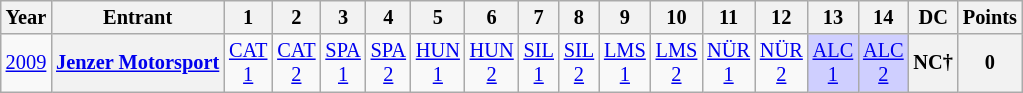<table class="wikitable" style="text-align:center; font-size:85%">
<tr>
<th>Year</th>
<th>Entrant</th>
<th>1</th>
<th>2</th>
<th>3</th>
<th>4</th>
<th>5</th>
<th>6</th>
<th>7</th>
<th>8</th>
<th>9</th>
<th>10</th>
<th>11</th>
<th>12</th>
<th>13</th>
<th>14</th>
<th>DC</th>
<th>Points</th>
</tr>
<tr>
<td><a href='#'>2009</a></td>
<th nowrap><a href='#'>Jenzer Motorsport</a></th>
<td><a href='#'>CAT<br>1</a></td>
<td><a href='#'>CAT<br>2</a></td>
<td><a href='#'>SPA<br>1</a></td>
<td><a href='#'>SPA<br>2</a></td>
<td><a href='#'>HUN<br>1</a></td>
<td><a href='#'>HUN<br>2</a></td>
<td><a href='#'>SIL<br>1</a></td>
<td><a href='#'>SIL<br>2</a></td>
<td><a href='#'>LMS<br>1</a></td>
<td><a href='#'>LMS<br>2</a></td>
<td><a href='#'>NÜR<br>1</a></td>
<td><a href='#'>NÜR<br>2</a></td>
<td style="background:#cfcfff;"><a href='#'>ALC<br>1</a><br></td>
<td style="background:#cfcfff;"><a href='#'>ALC<br>2</a><br></td>
<th>NC†</th>
<th>0</th>
</tr>
</table>
